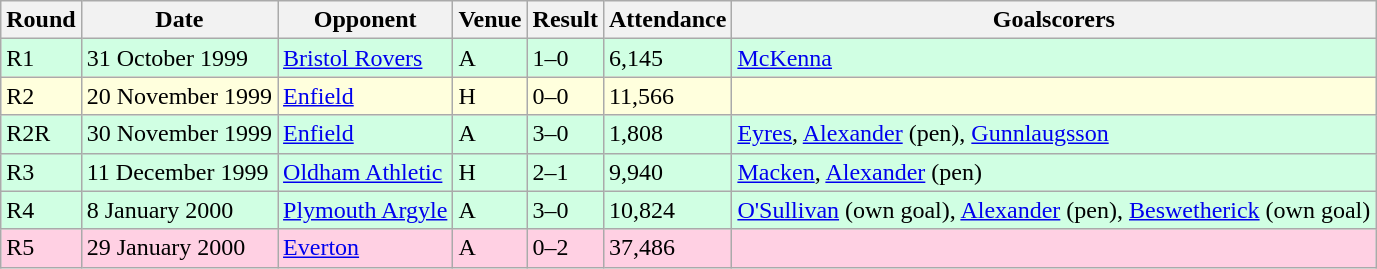<table class="wikitable">
<tr>
<th>Round</th>
<th>Date</th>
<th>Opponent</th>
<th>Venue</th>
<th>Result</th>
<th>Attendance</th>
<th>Goalscorers</th>
</tr>
<tr style="background-color: #d0ffe3;">
<td>R1</td>
<td>31 October 1999</td>
<td><a href='#'>Bristol Rovers</a></td>
<td>A</td>
<td>1–0</td>
<td>6,145</td>
<td><a href='#'>McKenna</a></td>
</tr>
<tr style="background-color: #ffffdd;">
<td>R2</td>
<td>20 November 1999</td>
<td><a href='#'>Enfield</a></td>
<td>H</td>
<td>0–0</td>
<td>11,566</td>
<td></td>
</tr>
<tr style="background-color: #d0ffe3;">
<td>R2R</td>
<td>30 November 1999</td>
<td><a href='#'>Enfield</a></td>
<td>A</td>
<td>3–0</td>
<td>1,808</td>
<td><a href='#'>Eyres</a>, <a href='#'>Alexander</a> (pen), <a href='#'>Gunnlaugsson</a></td>
</tr>
<tr style="background-color: #d0ffe3;">
<td>R3</td>
<td>11 December 1999</td>
<td><a href='#'>Oldham Athletic</a></td>
<td>H</td>
<td>2–1</td>
<td>9,940</td>
<td><a href='#'>Macken</a>, <a href='#'>Alexander</a> (pen)</td>
</tr>
<tr style="background-color: #d0ffe3;">
<td>R4</td>
<td>8 January 2000</td>
<td><a href='#'>Plymouth Argyle</a></td>
<td>A</td>
<td>3–0</td>
<td>10,824</td>
<td><a href='#'>O'Sullivan</a> (own goal), <a href='#'>Alexander</a> (pen), <a href='#'>Beswetherick</a> (own goal)</td>
</tr>
<tr style="background-color: #ffd0e3;">
<td>R5</td>
<td>29 January 2000</td>
<td><a href='#'>Everton</a></td>
<td>A</td>
<td>0–2</td>
<td>37,486</td>
<td></td>
</tr>
</table>
